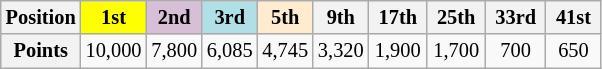<table class="wikitable" style="font-size:85%; text-align:center">
<tr>
<th>Position</th>
<th style="background:yellow;"> 1st </th>
<th style="background:thistle;"> 2nd </th>
<th style="background:#b0e0e6;"> 3rd </th>
<th style="background:#ffebcd;"> 5th </th>
<th> 9th </th>
<th> 17th </th>
<th> 25th </th>
<th> 33rd </th>
<th> 41st </th>
</tr>
<tr>
<th>Points</th>
<td>10,000</td>
<td>7,800</td>
<td>6,085</td>
<td>4,745</td>
<td>3,320</td>
<td>1,900</td>
<td>1,700</td>
<td>700</td>
<td>650</td>
</tr>
</table>
